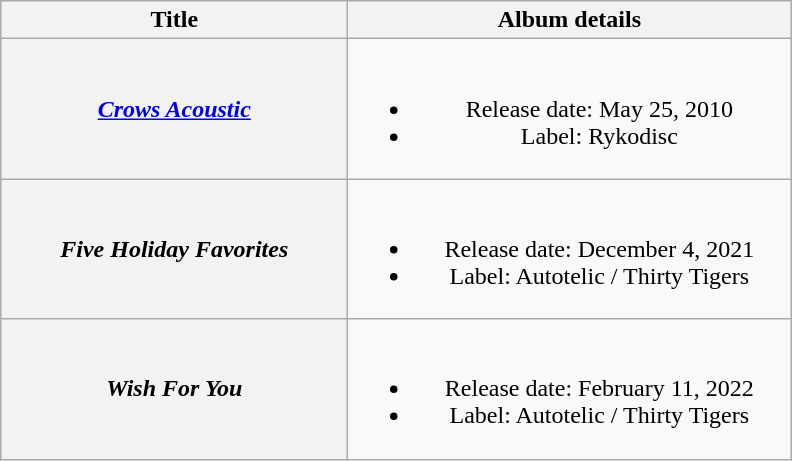<table class="wikitable plainrowheaders" style="text-align:center;">
<tr>
<th style="width:14em;">Title</th>
<th style="width:18em;">Album details</th>
</tr>
<tr>
<th scope="row"><em><a href='#'>Crows Acoustic</a></em></th>
<td><br><ul><li>Release date: May 25, 2010</li><li>Label: Rykodisc</li></ul></td>
</tr>
<tr>
<th scope="row"><em>Five Holiday Favorites</em></th>
<td><br><ul><li>Release date: December 4, 2021</li><li>Label: Autotelic / Thirty Tigers</li></ul></td>
</tr>
<tr>
<th scope="row"><em>Wish For You</em></th>
<td><br><ul><li>Release date: February 11, 2022</li><li>Label: Autotelic / Thirty Tigers</li></ul></td>
</tr>
</table>
